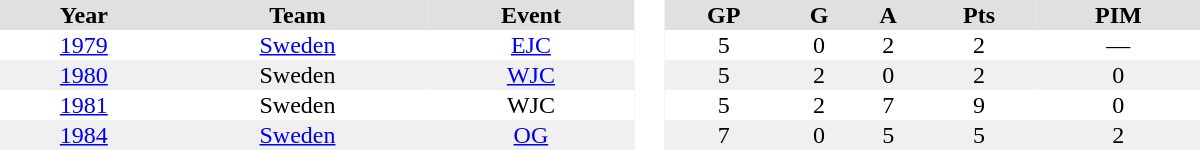<table border="0" cellpadding="1" cellspacing="0" style="text-align:center; width:50em">
<tr ALIGN="center" bgcolor="#e0e0e0">
<th>Year</th>
<th>Team</th>
<th>Event</th>
<th rowspan="99" bgcolor="#ffffff"> </th>
<th>GP</th>
<th>G</th>
<th>A</th>
<th>Pts</th>
<th>PIM</th>
</tr>
<tr>
<td><a href='#'>1979</a></td>
<td><a href='#'>Sweden</a></td>
<td><a href='#'>EJC</a></td>
<td>5</td>
<td>0</td>
<td>2</td>
<td>2</td>
<td>—</td>
</tr>
<tr bgcolor="#f0f0f0">
<td><a href='#'>1980</a></td>
<td>Sweden</td>
<td><a href='#'>WJC</a></td>
<td>5</td>
<td>2</td>
<td>0</td>
<td>2</td>
<td>0</td>
</tr>
<tr>
<td><a href='#'>1981</a></td>
<td>Sweden</td>
<td>WJC</td>
<td>5</td>
<td>2</td>
<td>7</td>
<td>9</td>
<td>0</td>
</tr>
<tr bgcolor="#f0f0f0">
<td><a href='#'>1984</a></td>
<td><a href='#'>Sweden</a></td>
<td><a href='#'>OG</a></td>
<td>7</td>
<td>0</td>
<td>5</td>
<td>5</td>
<td>2</td>
</tr>
</table>
